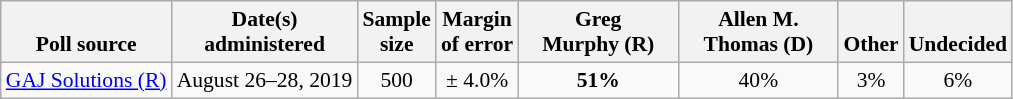<table class="wikitable" style="font-size:90%;text-align:center;">
<tr valign=bottom>
<th>Poll source</th>
<th>Date(s)<br>administered</th>
<th>Sample<br>size</th>
<th>Margin<br>of error</th>
<th style="width:100px;">Greg<br>Murphy (R)</th>
<th style="width:100px;">Allen M.<br>Thomas (D)</th>
<th>Other</th>
<th>Undecided</th>
</tr>
<tr>
<td style="text-align:left;"><a href='#'>GAJ Solutions (R)</a></td>
<td>August 26–28, 2019</td>
<td>500</td>
<td>± 4.0%</td>
<td><strong>51%</strong></td>
<td>40%</td>
<td>3%</td>
<td>6%</td>
</tr>
</table>
